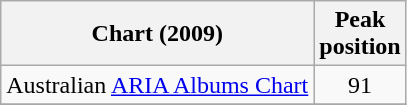<table class="wikitable sortable">
<tr>
<th align="center">Chart (2009)</th>
<th align="center">Peak<br>position</th>
</tr>
<tr>
<td align="left">Australian <a href='#'>ARIA Albums Chart</a></td>
<td align="center">91</td>
</tr>
<tr>
</tr>
</table>
